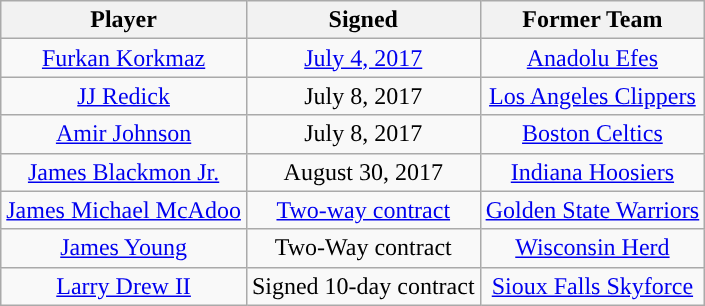<table class="wikitable sortable sortable">
<tr>
<th>Player</th>
<th>Signed</th>
<th>Former Team</th>
</tr>
<tr style="text-align: center">
<td><a href='#'>Furkan Korkmaz</a></td>
<td><a href='#'>July 4, 2017</a></td>
<td> <a href='#'>Anadolu Efes</a></td>
</tr>
<tr style="text-align: center">
<td><a href='#'>JJ Redick</a></td>
<td>July 8, 2017</td>
<td><a href='#'>Los Angeles Clippers</a></td>
</tr>
<tr style="text-align: center">
<td><a href='#'>Amir Johnson</a></td>
<td>July 8, 2017</td>
<td><a href='#'>Boston Celtics</a></td>
</tr>
<tr style="text-align: center">
<td><a href='#'>James Blackmon Jr.</a></td>
<td>August 30, 2017</td>
<td><a href='#'>Indiana Hoosiers</a></td>
</tr>
<tr style="text-align: center">
<td><a href='#'>James Michael McAdoo</a></td>
<td><a href='#'>Two-way contract</a></td>
<td><a href='#'>Golden State Warriors</a></td>
</tr>
<tr style="text-align: center">
<td><a href='#'>James Young</a></td>
<td>Two-Way contract</td>
<td><a href='#'>Wisconsin Herd</a></td>
</tr>
<tr style="text-align: center">
<td><a href='#'>Larry Drew II</a></td>
<td>Signed 10-day contract</td>
<td><a href='#'>Sioux Falls Skyforce</a></td>
</tr>
</table>
